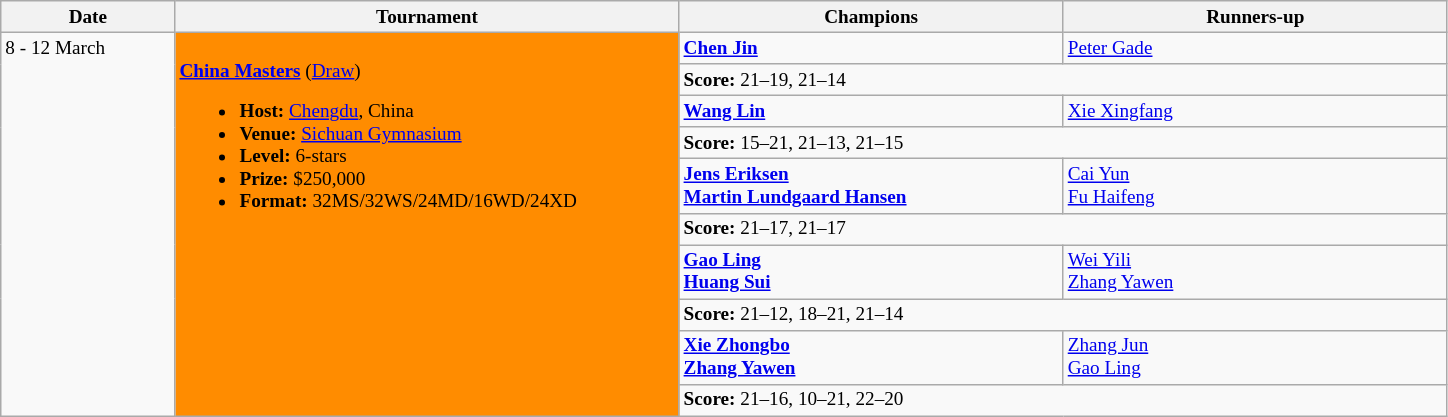<table class="wikitable" style="font-size:80%">
<tr>
<th width="110">Date</th>
<th width="330">Tournament</th>
<th width="250">Champions</th>
<th width="250">Runners-up</th>
</tr>
<tr valign=top>
<td rowspan="10">8 - 12 March</td>
<td bgcolor="#FF8C00" rowspan="10"><br><strong><a href='#'>China Masters</a></strong> (<a href='#'>Draw</a>)<ul><li><strong>Host:</strong> <a href='#'>Chengdu</a>, China</li><li><strong>Venue:</strong> <a href='#'>Sichuan Gymnasium</a></li><li><strong>Level:</strong> 6-stars</li><li><strong>Prize:</strong> $250,000</li><li><strong>Format:</strong> 32MS/32WS/24MD/16WD/24XD</li></ul></td>
<td><strong> <a href='#'>Chen Jin</a></strong></td>
<td> <a href='#'>Peter Gade</a></td>
</tr>
<tr>
<td colspan="2"><strong>Score:</strong> 21–19, 21–14</td>
</tr>
<tr valign="top">
<td><strong> <a href='#'>Wang Lin</a></strong></td>
<td> <a href='#'>Xie Xingfang</a></td>
</tr>
<tr>
<td colspan="2"><strong>Score:</strong> 15–21, 21–13, 21–15</td>
</tr>
<tr valign="top">
<td><strong> <a href='#'>Jens Eriksen</a><br> <a href='#'>Martin Lundgaard Hansen</a></strong></td>
<td> <a href='#'>Cai Yun</a><br> <a href='#'>Fu Haifeng</a></td>
</tr>
<tr>
<td colspan="2"><strong>Score:</strong> 21–17, 21–17</td>
</tr>
<tr valign="top">
<td><strong> <a href='#'>Gao Ling</a><br> <a href='#'>Huang Sui</a></strong></td>
<td> <a href='#'>Wei Yili</a><br> <a href='#'>Zhang Yawen</a></td>
</tr>
<tr>
<td colspan="2"><strong>Score:</strong> 21–12, 18–21, 21–14</td>
</tr>
<tr valign="top">
<td><strong> <a href='#'>Xie Zhongbo</a><br> <a href='#'>Zhang Yawen</a></strong></td>
<td> <a href='#'>Zhang Jun</a><br> <a href='#'>Gao Ling</a></td>
</tr>
<tr>
<td colspan="2"><strong>Score:</strong> 21–16, 10–21, 22–20</td>
</tr>
</table>
